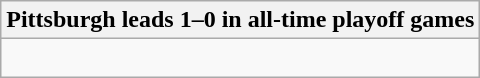<table class="wikitable collapsible collapsed">
<tr>
<th>Pittsburgh leads 1–0 in all-time playoff games</th>
</tr>
<tr>
<td><br></td>
</tr>
</table>
